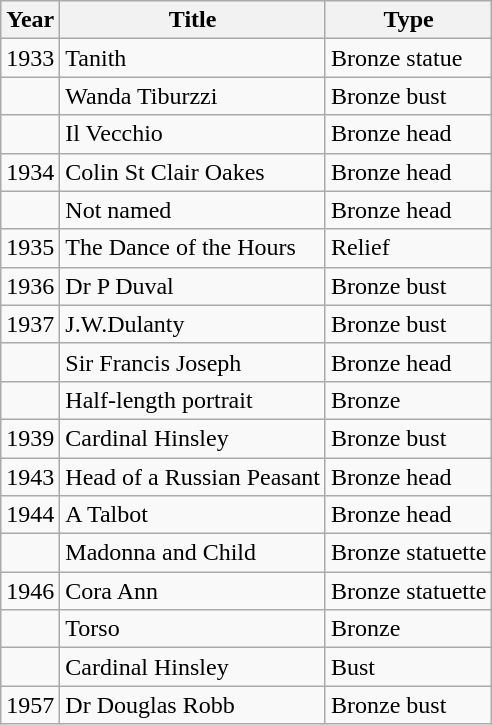<table class="wikitable">
<tr>
<th>Year</th>
<th>Title</th>
<th>Type</th>
</tr>
<tr>
<td>1933</td>
<td>Tanith</td>
<td>Bronze statue</td>
</tr>
<tr>
<td></td>
<td>Wanda Tiburzzi</td>
<td>Bronze bust</td>
</tr>
<tr>
<td></td>
<td>Il Vecchio</td>
<td>Bronze head</td>
</tr>
<tr>
<td>1934</td>
<td>Colin St Clair Oakes</td>
<td>Bronze head</td>
</tr>
<tr>
<td></td>
<td>Not named</td>
<td>Bronze head</td>
</tr>
<tr>
<td>1935</td>
<td>The Dance of the Hours</td>
<td>Relief</td>
</tr>
<tr>
<td>1936</td>
<td>Dr P Duval</td>
<td>Bronze bust</td>
</tr>
<tr>
<td>1937</td>
<td>J.W.Dulanty</td>
<td>Bronze bust</td>
</tr>
<tr>
<td></td>
<td>Sir Francis Joseph</td>
<td>Bronze head</td>
</tr>
<tr>
<td></td>
<td>Half-length portrait</td>
<td>Bronze</td>
</tr>
<tr>
<td>1939</td>
<td>Cardinal Hinsley</td>
<td>Bronze bust</td>
</tr>
<tr>
<td>1943</td>
<td>Head of a Russian Peasant</td>
<td>Bronze head</td>
</tr>
<tr>
<td>1944</td>
<td>A Talbot</td>
<td>Bronze head</td>
</tr>
<tr>
<td></td>
<td>Madonna and Child</td>
<td>Bronze statuette</td>
</tr>
<tr>
<td>1946</td>
<td>Cora Ann</td>
<td>Bronze statuette</td>
</tr>
<tr>
<td></td>
<td>Torso</td>
<td>Bronze</td>
</tr>
<tr>
<td></td>
<td>Cardinal Hinsley</td>
<td>Bust</td>
</tr>
<tr>
<td>1957</td>
<td>Dr Douglas Robb</td>
<td>Bronze bust</td>
</tr>
</table>
